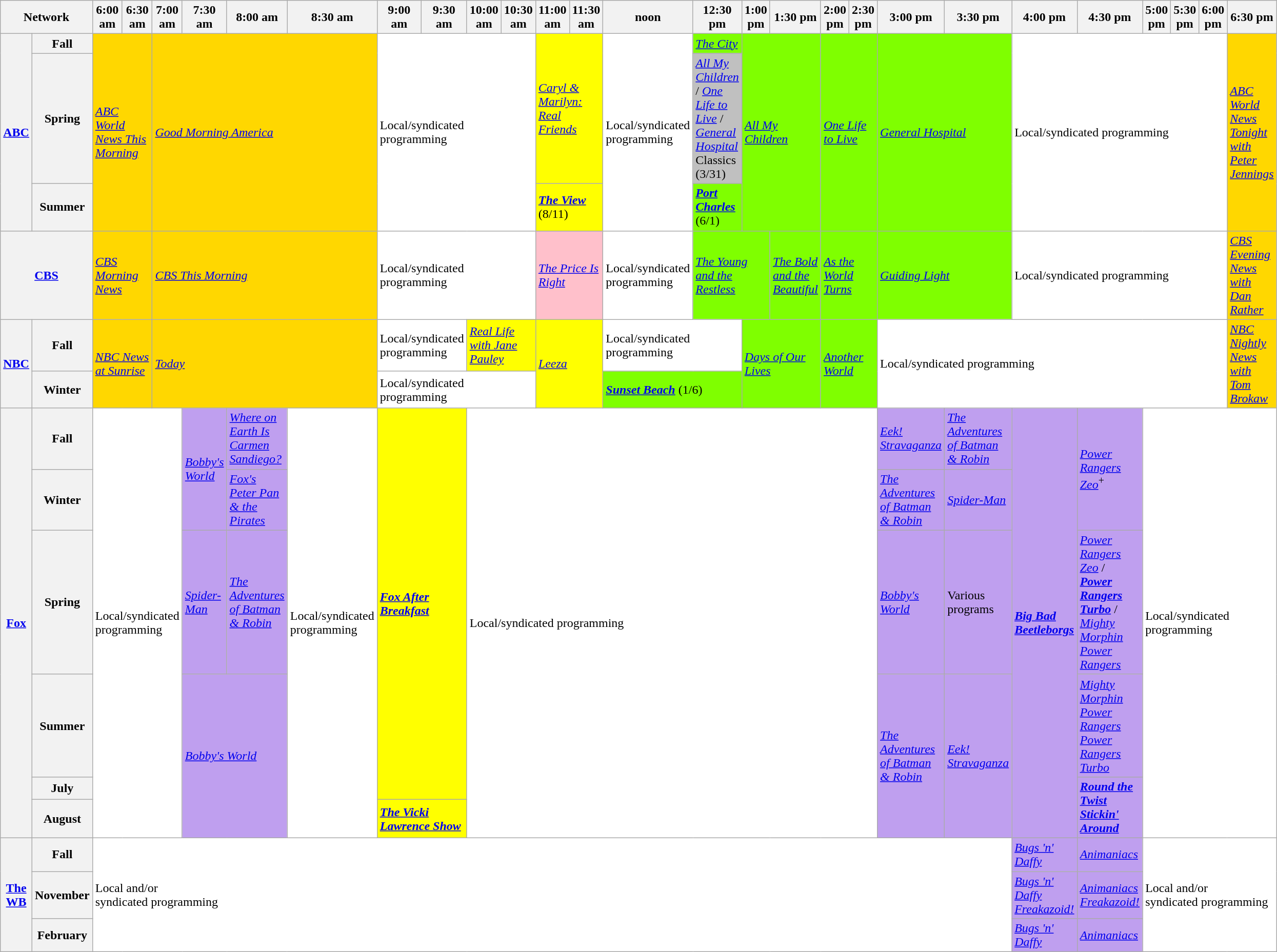<table class=wikitable>
<tr>
<th bgcolor="#C0C0C0" colspan="2">Network</th>
<th width="13%" bgcolor="#C0C0C0">6:00 am</th>
<th width="14%" bgcolor="#C0C0C0">6:30 am</th>
<th width="13%" bgcolor="#C0C0C0">7:00 am</th>
<th width="14%" bgcolor="#C0C0C0">7:30 am</th>
<th width="13%" bgcolor="#C0C0C0">8:00 am</th>
<th width="14%" bgcolor="#C0C0C0">8:30 am</th>
<th width="13%" bgcolor="#C0C0C0">9:00 am</th>
<th width="14%" bgcolor="#C0C0C0">9:30 am</th>
<th width="13%" bgcolor="#C0C0C0">10:00 am</th>
<th width="14%" bgcolor="#C0C0C0">10:30 am</th>
<th width="13%" bgcolor="#C0C0C0">11:00 am</th>
<th width="14%" bgcolor="#C0C0C0">11:30 am</th>
<th width="13%" bgcolor="#C0C0C0">noon</th>
<th width="14%" bgcolor="#C0C0C0">12:30 pm</th>
<th width="13%" bgcolor="#C0C0C0">1:00 pm</th>
<th width="14%" bgcolor="#C0C0C0">1:30 pm</th>
<th width="13%" bgcolor="#C0C0C0">2:00 pm</th>
<th width="14%" bgcolor="#C0C0C0">2:30 pm</th>
<th width="13%" bgcolor="#C0C0C0">3:00 pm</th>
<th width="14%" bgcolor="#C0C0C0">3:30 pm</th>
<th width="13%" bgcolor="#C0C0C0">4:00 pm</th>
<th width="14%" bgcolor="#C0C0C0">4:30 pm</th>
<th width="14%" bgcolor="#C0C0C0">5:00 pm</th>
<th width="14%" bgcolor="#C0C0C0">5:30 pm</th>
<th width="13%" bgcolor="#C0C0C0">6:00 pm</th>
<th width="13%" bgcolor="#C0C0C0">6:30 pm</th>
</tr>
<tr>
<th bgcolor="#C0C0C0" rowspan="3"><a href='#'>ABC</a></th>
<th>Fall</th>
<td bgcolor="gold" colspan="2" rowspan="3"><em><a href='#'>ABC World News This Morning</a></em></td>
<td bgcolor="gold" colspan="4" rowspan="3"><em><a href='#'>Good Morning America</a></em></td>
<td rowspan="3" colspan=4 bgcolor="white">Local/syndicated programming</td>
<td bgcolor="yellow" colspan="2" rowspan="2"><em><a href='#'>Caryl & Marilyn: Real Friends</a></em></td>
<td bgcolor="white" rowspan="3">Local/syndicated programming</td>
<td bgcolor="chartreuse" rowspan="1"><em><a href='#'>The City</a></em></td>
<td bgcolor="chartreuse" colspan="2" rowspan="3"><em><a href='#'>All My Children</a></em></td>
<td bgcolor="chartreuse" colspan="2" rowspan="3"><em><a href='#'>One Life to Live</a></em></td>
<td bgcolor="chartreuse" colspan="2" rowspan="3"><em><a href='#'>General Hospital</a></em></td>
<td bgcolor="white" colspan="5" rowspan="3">Local/syndicated programming</td>
<td bgcolor="gold" colspan="1" rowspan="3"><em><a href='#'>ABC World News Tonight with Peter Jennings</a></em></td>
</tr>
<tr>
<th>Spring</th>
<td bgcolor="C0C0C0" rowspan="1"><em><a href='#'>All My Children</a></em> / <em><a href='#'>One Life to Live</a></em> / <em><a href='#'>General Hospital</a></em> Classics (3/31)</td>
</tr>
<tr>
<th>Summer</th>
<td bgcolor="yellow" colspan="2" rowspan="1"><strong><em><a href='#'>The View</a></em></strong> (8/11)</td>
<td bgcolor="chartreuse" rowspan="1"><strong><em><a href='#'>Port Charles</a></em></strong> (6/1)</td>
</tr>
<tr>
<th bgcolor="#C0C0C0" colspan="2"><a href='#'>CBS</a></th>
<td bgcolor="gold" colspan="2"><em><a href='#'>CBS Morning News</a></em></td>
<td bgcolor="gold" colspan="4"><em><a href='#'>CBS This Morning</a></em></td>
<td bgcolor="white" colspan="4">Local/syndicated programming</td>
<td bgcolor="pink" colspan="2"><em><a href='#'>The Price Is Right</a></em></td>
<td bgcolor="white">Local/syndicated programming</td>
<td bgcolor="chartreuse" colspan="2"><em><a href='#'>The Young and the Restless</a></em></td>
<td bgcolor="chartreuse"><em><a href='#'>The Bold and the Beautiful</a></em></td>
<td bgcolor="chartreuse" colspan="2"><em><a href='#'>As the World Turns</a></em></td>
<td bgcolor="chartreuse" colspan="2"><em><a href='#'>Guiding Light</a></em></td>
<td bgcolor="white" colspan="5">Local/syndicated programming</td>
<td bgcolor="gold"><em><a href='#'>CBS Evening News with Dan Rather</a></em></td>
</tr>
<tr>
<th bgcolor="#C0C0C0" rowspan="2"><a href='#'>NBC</a></th>
<th>Fall</th>
<td bgcolor="gold" colspan="2" rowspan="2"><em><a href='#'>NBC News at Sunrise</a></em></td>
<td bgcolor="gold" colspan="4" rowspan="2"><em><a href='#'>Today</a></em></td>
<td bgcolor="white" colspan="2" rowspan="1">Local/syndicated programming</td>
<td bgcolor="yellow" colspan="2" rowspan="1"><em><a href='#'>Real Life with Jane Pauley</a></em></td>
<td bgcolor="yellow" colspan="2" rowspan="2"><em><a href='#'>Leeza</a></em></td>
<td bgcolor="white" colspan="2" rowspan="1">Local/syndicated programming</td>
<td bgcolor="chartreuse" colspan="2" rowspan="2"><em><a href='#'>Days of Our Lives</a></em></td>
<td bgcolor="chartreuse" colspan="2" rowspan="2"><em><a href='#'>Another World</a></em></td>
<td bgcolor="white" colspan="7" rowspan="2">Local/syndicated programming</td>
<td bgcolor="gold" rowspan="2"><em><a href='#'>NBC Nightly News with Tom Brokaw</a></em></td>
</tr>
<tr>
<th>Winter</th>
<td bgcolor="white" colspan="4" rowspan="1">Local/syndicated programming</td>
<td bgcolor="chartreuse" colspan="2" rowspan="1"><strong><em><a href='#'>Sunset Beach</a></em></strong> (1/6)</td>
</tr>
<tr>
<th rowspan="6" bgcolor="#C0C0C0"><a href='#'>Fox</a></th>
<th>Fall</th>
<td colspan="3" rowspan="6" bgcolor="white">Local/syndicated programming</td>
<td bgcolor="bf9fef" rowspan="2"><em><a href='#'>Bobby's World</a></em></td>
<td bgcolor="bf9fef" rowspan="1"><em><a href='#'>Where on Earth Is Carmen Sandiego?</a></em></td>
<td rowspan="6" bgcolor="white">Local/syndicated programming</td>
<td colspan="2" rowspan="5" bgcolor="yellow"><strong><em><a href='#'>Fox After Breakfast</a></em></strong></td>
<td colspan="10" rowspan="6" bgcolor="white">Local/syndicated programming</td>
<td bgcolor="bf9fef" rowspan="1"><em><a href='#'>Eek! Stravaganza</a></em></td>
<td bgcolor="bf9fef" rowspan="1"><em><a href='#'>The Adventures of Batman & Robin</a></em></td>
<td rowspan="6" bgcolor="bf9fef"><strong><em><a href='#'>Big Bad Beetleborgs</a></em></strong></td>
<td bgcolor="bf9fef" rowspan="2"><em><a href='#'>Power Rangers Zeo</a></em><sup>+</sup></td>
<td colspan="4" rowspan="6" bgcolor="white">Local/syndicated programming</td>
</tr>
<tr>
<th>Winter</th>
<td bgcolor="bf9fef" rowspan="1"><em><a href='#'>Fox's Peter Pan & the Pirates</a></em></td>
<td bgcolor="bf9fef" rowspan="1"><em><a href='#'>The Adventures of Batman & Robin</a></em></td>
<td bgcolor="bf9fef" rowspan="1"><em><a href='#'>Spider-Man</a></em></td>
</tr>
<tr>
<th>Spring</th>
<td bgcolor="bf9fef" rowspan="1"><em><a href='#'>Spider-Man</a></em></td>
<td bgcolor="bf9fef" rowspan="1"><em><a href='#'>The Adventures of Batman & Robin</a></em></td>
<td bgcolor="bf9fef" rowspan="1"><em><a href='#'>Bobby's World</a></em></td>
<td bgcolor="bf9fef" rowspan="1">Various programs</td>
<td bgcolor="bf9fef" rowspan="1"><em><a href='#'>Power Rangers Zeo</a></em> / <strong><em><a href='#'>Power Rangers Turbo</a></em></strong> / <em><a href='#'>Mighty Morphin Power Rangers</a></em></td>
</tr>
<tr>
<th>Summer</th>
<td colspan="2" rowspan="3" bgcolor="bf9fef"><em><a href='#'>Bobby's World</a></em></td>
<td rowspan="3" bgcolor="bf9fef"><em><a href='#'>The Adventures of Batman & Robin</a></em></td>
<td rowspan="3" bgcolor="bf9fef"><em><a href='#'>Eek! Stravaganza</a></em></td>
<td bgcolor="bf9fef" rowspan="1"><em><a href='#'>Mighty Morphin Power Rangers</a></em> <br><em><a href='#'>Power Rangers Turbo</a></em> </td>
</tr>
<tr>
<th>July</th>
<td bgcolor="bf9fef" rowspan="2"><strong><em><a href='#'>Round the Twist</a></em></strong> <br><strong><em><a href='#'>Stickin' Around</a></em></strong> </td>
</tr>
<tr>
<th>August</th>
<td colspan="2" rowspan="1" bgcolor="yellow"><strong><em><a href='#'>The Vicki Lawrence Show</a></em></strong></td>
</tr>
<tr>
<th colspan="1" rowspan=3 bgcolor="#C0C0C0"><a href='#'>The WB</a></th>
<th>Fall</th>
<td colspan="20" rowspan=3 bgcolor="white">Local and/or<br>syndicated programming</td>
<td bgcolor="bf9fef"><em><a href='#'>Bugs 'n' Daffy</a></em></td>
<td bgcolor="bf9fef"><em><a href='#'>Animaniacs</a></em></td>
<td colspan="4" rowspan=3 bgcolor="white">Local and/or<br>syndicated programming</td>
</tr>
<tr>
<th>November</th>
<td bgcolor=bf9fef><em><a href='#'>Bugs 'n' Daffy</a></em> <br><em><a href='#'>Freakazoid!</a></em> </td>
<td bgcolor=bf9fef><em><a href='#'>Animaniacs</a></em> <br><em><a href='#'>Freakazoid!</a></em> </td>
</tr>
<tr>
<th>February</th>
<td bgcolor=bf9fef><em><a href='#'>Bugs 'n' Daffy</a></em></td>
<td bgcolor=bf9fef><em><a href='#'>Animaniacs</a></em></td>
</tr>
</table>
